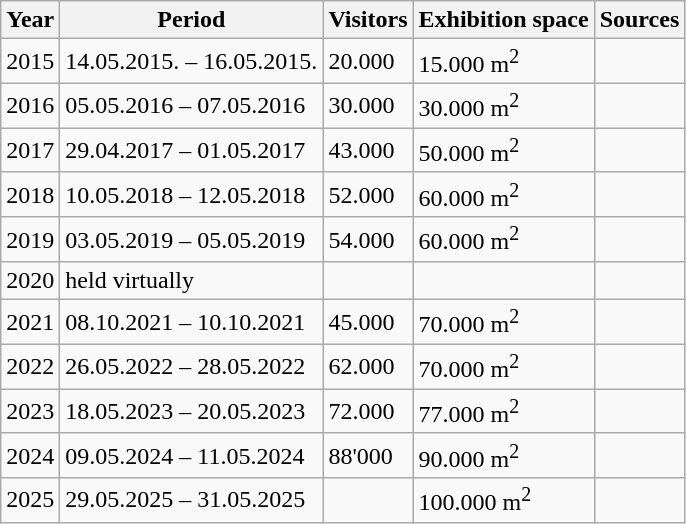<table class="wikitable">
<tr>
<th>Year</th>
<th>Period</th>
<th>Visitors</th>
<th><strong>Exhibition space</strong></th>
<th>Sources</th>
</tr>
<tr>
<td>2015</td>
<td>14.05.2015. – 16.05.2015.</td>
<td>20.000</td>
<td>15.000 m<sup>2</sup></td>
<td></td>
</tr>
<tr>
<td>2016</td>
<td>05.05.2016 – 07.05.2016</td>
<td>30.000</td>
<td>30.000 m<sup>2</sup></td>
<td></td>
</tr>
<tr>
<td>2017</td>
<td>29.04.2017 – 01.05.2017</td>
<td>43.000</td>
<td>50.000 m<sup>2</sup></td>
<td></td>
</tr>
<tr>
<td>2018</td>
<td>10.05.2018 – 12.05.2018</td>
<td>52.000</td>
<td>60.000 m<sup>2</sup></td>
<td></td>
</tr>
<tr>
<td>2019</td>
<td>03.05.2019 – 05.05.2019</td>
<td>54.000</td>
<td>60.000 m<sup>2</sup></td>
<td></td>
</tr>
<tr>
<td>2020</td>
<td>held virtually</td>
<td></td>
<td></td>
<td></td>
</tr>
<tr>
<td>2021</td>
<td>08.10.2021 – 10.10.2021</td>
<td>45.000</td>
<td>70.000 m<sup>2</sup></td>
<td></td>
</tr>
<tr>
<td>2022</td>
<td>26.05.2022 – 28.05.2022</td>
<td>62.000</td>
<td>70.000 m<sup>2</sup></td>
<td></td>
</tr>
<tr>
<td>2023</td>
<td>18.05.2023 – 20.05.2023</td>
<td>72.000</td>
<td>77.000 m<sup>2</sup></td>
<td></td>
</tr>
<tr>
<td>2024</td>
<td>09.05.2024 – 11.05.2024</td>
<td>88'000</td>
<td>90.000 m<sup>2</sup></td>
<td></td>
</tr>
<tr>
<td>2025</td>
<td>29.05.2025 – 31.05.2025</td>
<td></td>
<td>100.000 m<sup>2</sup></td>
<td></td>
</tr>
</table>
